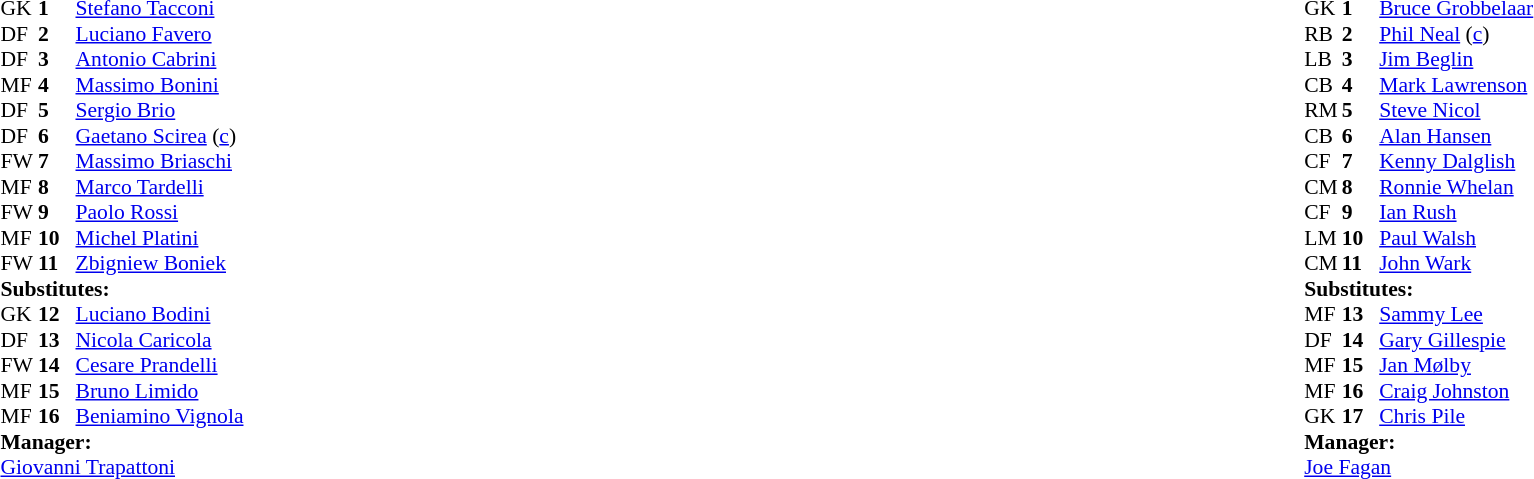<table width=100%>
<tr>
<td valign="top" width=50%><br><table style=font-size:90% cellspacing=0 cellpadding=0>
<tr>
<td colspan="4"></td>
</tr>
<tr>
<th width=25></th>
<th width=25></th>
</tr>
<tr>
<td>GK</td>
<td><strong>1</strong></td>
<td> <a href='#'>Stefano Tacconi</a></td>
</tr>
<tr>
<td>DF</td>
<td><strong>2</strong></td>
<td> <a href='#'>Luciano Favero</a></td>
</tr>
<tr>
<td>DF</td>
<td><strong>3</strong></td>
<td> <a href='#'>Antonio Cabrini</a></td>
</tr>
<tr>
<td>MF</td>
<td><strong>4</strong></td>
<td> <a href='#'>Massimo Bonini</a></td>
</tr>
<tr>
<td>DF</td>
<td><strong>5</strong></td>
<td> <a href='#'>Sergio Brio</a></td>
</tr>
<tr>
<td>DF</td>
<td><strong>6</strong></td>
<td> <a href='#'>Gaetano Scirea</a> (<a href='#'>c</a>)</td>
</tr>
<tr>
<td>FW</td>
<td><strong>7</strong></td>
<td> <a href='#'>Massimo Briaschi</a></td>
<td></td>
<td></td>
</tr>
<tr>
<td>MF</td>
<td><strong>8</strong></td>
<td> <a href='#'>Marco Tardelli</a></td>
</tr>
<tr>
<td>FW</td>
<td><strong>9</strong></td>
<td> <a href='#'>Paolo Rossi</a></td>
<td></td>
<td></td>
</tr>
<tr>
<td>MF</td>
<td><strong>10</strong></td>
<td> <a href='#'>Michel Platini</a></td>
</tr>
<tr>
<td>FW</td>
<td><strong>11</strong></td>
<td> <a href='#'>Zbigniew Boniek</a></td>
</tr>
<tr>
<td colspan=3><strong>Substitutes:</strong></td>
</tr>
<tr>
<td>GK</td>
<td><strong>12</strong></td>
<td> <a href='#'>Luciano Bodini</a></td>
</tr>
<tr>
<td>DF</td>
<td><strong>13</strong></td>
<td> <a href='#'>Nicola Caricola</a></td>
</tr>
<tr>
<td>FW</td>
<td><strong>14</strong></td>
<td> <a href='#'>Cesare Prandelli</a></td>
<td></td>
<td></td>
</tr>
<tr>
<td>MF</td>
<td><strong>15</strong></td>
<td> <a href='#'>Bruno Limido</a></td>
</tr>
<tr>
<td>MF</td>
<td><strong>16</strong></td>
<td> <a href='#'>Beniamino Vignola</a></td>
<td></td>
<td></td>
</tr>
<tr>
<td colspan=3><strong>Manager:</strong></td>
</tr>
<tr>
<td colspan=4> <a href='#'>Giovanni Trapattoni</a></td>
</tr>
</table>
</td>
<td valign="top"></td>
<td valign="top" width="50%"><br><table style="font-size:90%" cellspacing="0" cellpadding="0" align="center">
<tr>
<td colspan="4"></td>
</tr>
<tr>
<th width=25></th>
<th width=25></th>
</tr>
<tr>
<td>GK</td>
<td><strong>1</strong></td>
<td> <a href='#'>Bruce Grobbelaar</a></td>
</tr>
<tr>
<td>RB</td>
<td><strong>2</strong></td>
<td> <a href='#'>Phil Neal</a> (<a href='#'>c</a>)</td>
</tr>
<tr>
<td>LB</td>
<td><strong>3</strong></td>
<td> <a href='#'>Jim Beglin</a></td>
</tr>
<tr>
<td>CB</td>
<td><strong>4</strong></td>
<td> <a href='#'>Mark Lawrenson</a></td>
<td></td>
<td></td>
</tr>
<tr>
<td>RM</td>
<td><strong>5</strong></td>
<td> <a href='#'>Steve Nicol</a></td>
</tr>
<tr>
<td>CB</td>
<td><strong>6</strong></td>
<td> <a href='#'>Alan Hansen</a></td>
</tr>
<tr>
<td>CF</td>
<td><strong>7</strong></td>
<td> <a href='#'>Kenny Dalglish</a></td>
</tr>
<tr>
<td>CM</td>
<td><strong>8</strong></td>
<td> <a href='#'>Ronnie Whelan</a></td>
</tr>
<tr>
<td>CF</td>
<td><strong>9</strong></td>
<td> <a href='#'>Ian Rush</a></td>
</tr>
<tr>
<td>LM</td>
<td><strong>10</strong></td>
<td> <a href='#'>Paul Walsh</a></td>
<td></td>
<td></td>
</tr>
<tr>
<td>CM</td>
<td><strong>11</strong></td>
<td> <a href='#'>John Wark</a></td>
<td></td>
</tr>
<tr>
<td colspan=3><strong>Substitutes:</strong></td>
</tr>
<tr>
<td>MF</td>
<td><strong>13</strong></td>
<td> <a href='#'>Sammy Lee</a></td>
</tr>
<tr>
<td>DF</td>
<td><strong>14</strong></td>
<td> <a href='#'>Gary Gillespie</a></td>
<td></td>
<td></td>
</tr>
<tr>
<td>MF</td>
<td><strong>15</strong></td>
<td> <a href='#'>Jan Mølby</a></td>
</tr>
<tr>
<td>MF</td>
<td><strong>16</strong></td>
<td> <a href='#'>Craig Johnston</a></td>
<td></td>
<td></td>
</tr>
<tr>
<td>GK</td>
<td><strong>17</strong></td>
<td> <a href='#'>Chris Pile</a></td>
</tr>
<tr>
<td colspan=3><strong>Manager:</strong></td>
</tr>
<tr>
<td colspan=4> <a href='#'>Joe Fagan</a></td>
</tr>
</table>
</td>
</tr>
</table>
